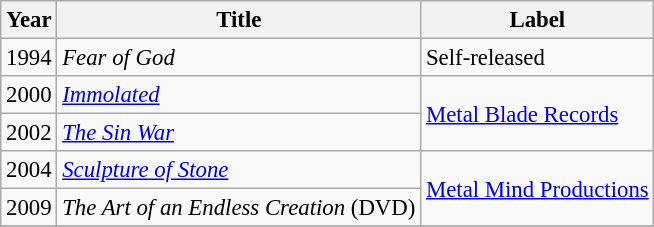<table class="wikitable" style="font-size:95%;">
<tr>
<th>Year</th>
<th>Title</th>
<th>Label</th>
</tr>
<tr>
<td>1994</td>
<td><em>Fear of God</em></td>
<td>Self-released</td>
</tr>
<tr>
<td>2000</td>
<td><em><a href='#'>Immolated</a></em></td>
<td rowspan=2><a href='#'>Metal Blade Records</a></td>
</tr>
<tr>
<td>2002</td>
<td><em><a href='#'>The Sin War</a></em></td>
</tr>
<tr>
<td>2004</td>
<td><em><a href='#'>Sculpture of Stone</a></em></td>
<td rowspan=2><a href='#'>Metal Mind Productions</a></td>
</tr>
<tr>
<td>2009</td>
<td><em>The Art of an Endless Creation</em> (DVD)</td>
</tr>
<tr>
</tr>
</table>
